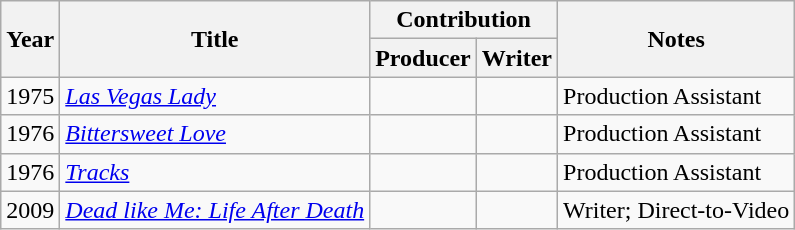<table class="wikitable">
<tr>
<th rowspan="2">Year</th>
<th rowspan="2">Title</th>
<th colspan="2">Contribution</th>
<th rowspan="2">Notes</th>
</tr>
<tr>
<th>Producer</th>
<th>Writer</th>
</tr>
<tr>
<td>1975</td>
<td><em><a href='#'>Las Vegas Lady</a></em></td>
<td></td>
<td></td>
<td>Production Assistant</td>
</tr>
<tr>
<td>1976</td>
<td><em><a href='#'>Bittersweet Love</a></em></td>
<td></td>
<td></td>
<td>Production Assistant</td>
</tr>
<tr>
<td>1976</td>
<td><em><a href='#'>Tracks</a></em></td>
<td></td>
<td></td>
<td>Production Assistant</td>
</tr>
<tr>
<td>2009</td>
<td><em><a href='#'>Dead like Me: Life After Death</a></em></td>
<td></td>
<td></td>
<td>Writer; Direct-to-Video</td>
</tr>
</table>
